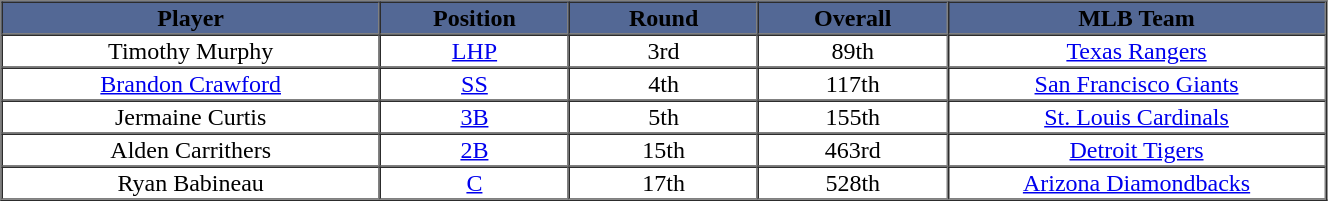<table cellpadding="1" border="1" cellspacing="0" width="70%">
<tr>
<th bgcolor="#536895" width="20%"><span>Player</span></th>
<th bgcolor="#536895" width="10%"><span>Position</span></th>
<th bgcolor="#536895" width="10%"><span>Round</span></th>
<th bgcolor="#536895" width="10%"><span>Overall</span></th>
<th bgcolor="#536895" width="20%"><span>MLB Team</span></th>
</tr>
<tr align="center">
<td>Timothy Murphy</td>
<td><a href='#'>LHP</a></td>
<td>3rd</td>
<td>89th</td>
<td><a href='#'>Texas Rangers</a></td>
</tr>
<tr align="center">
<td><a href='#'>Brandon Crawford</a></td>
<td><a href='#'>SS</a></td>
<td>4th</td>
<td>117th</td>
<td><a href='#'>San Francisco Giants</a></td>
</tr>
<tr align="center">
<td>Jermaine Curtis</td>
<td><a href='#'>3B</a></td>
<td>5th</td>
<td>155th</td>
<td><a href='#'>St. Louis Cardinals</a></td>
</tr>
<tr align="center">
<td>Alden Carrithers</td>
<td><a href='#'>2B</a></td>
<td>15th</td>
<td>463rd</td>
<td><a href='#'>Detroit Tigers</a></td>
</tr>
<tr align="center">
<td>Ryan Babineau</td>
<td><a href='#'>C</a></td>
<td>17th</td>
<td>528th</td>
<td><a href='#'>Arizona Diamondbacks</a></td>
</tr>
<tr>
</tr>
</table>
